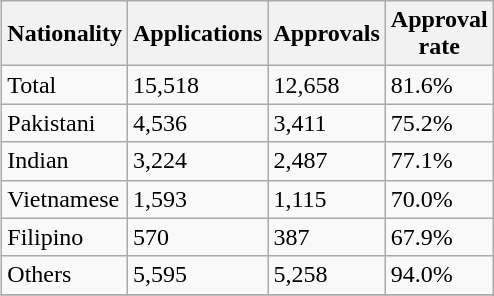<table class="wikitable" style="float: right">
<tr>
<th>Nationality</th>
<th>Applications</th>
<th>Approvals</th>
<th>Approval<br>rate</th>
</tr>
<tr>
<td>Total</td>
<td>15,518</td>
<td>12,658</td>
<td>81.6%</td>
</tr>
<tr>
<td>Pakistani</td>
<td>4,536</td>
<td>3,411</td>
<td>75.2%</td>
</tr>
<tr>
<td>Indian</td>
<td>3,224</td>
<td>2,487</td>
<td>77.1%</td>
</tr>
<tr>
<td>Vietnamese</td>
<td>1,593</td>
<td>1,115</td>
<td>70.0%</td>
</tr>
<tr>
<td>Filipino</td>
<td>570</td>
<td>387</td>
<td>67.9%</td>
</tr>
<tr>
<td>Others</td>
<td>5,595</td>
<td>5,258</td>
<td>94.0%</td>
</tr>
<tr>
</tr>
</table>
